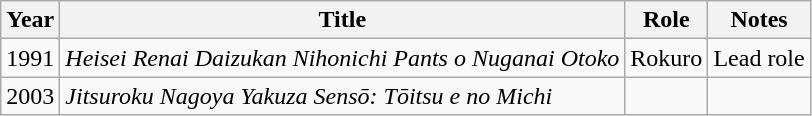<table class="wikitable">
<tr>
<th>Year</th>
<th>Title</th>
<th>Role</th>
<th>Notes</th>
</tr>
<tr>
<td>1991</td>
<td><em>Heisei Renai Daizukan Nihonichi Pants o Nuganai Otoko</em></td>
<td>Rokuro</td>
<td>Lead role</td>
</tr>
<tr>
<td>2003</td>
<td><em>Jitsuroku Nagoya Yakuza Sensō: Tōitsu e no Michi</em></td>
<td></td>
<td></td>
</tr>
</table>
